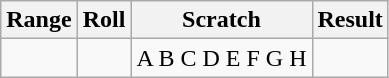<table class="wikitable">
<tr>
<th>Range</th>
<th>Roll</th>
<th>Scratch</th>
<th>Result</th>
</tr>
<tr>
<td> </td>
<td> </td>
<td>A B C D E F G H</td>
<td> </td>
</tr>
</table>
